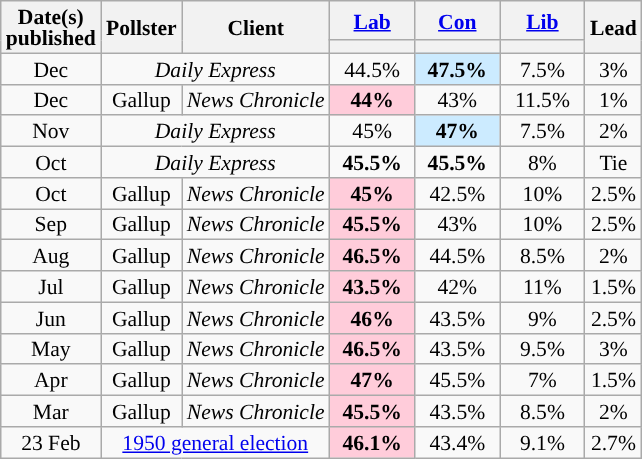<table class="wikitable sortable mw-datatable" style="text-align:center;font-size:90%;line-height:14px;">
<tr>
<th rowspan="2">Date(s)<br>published</th>
<th rowspan="2">Pollster</th>
<th rowspan="2">Client</th>
<th class="unsortable" style="width:50px;"><a href='#'>Lab</a></th>
<th class="unsortable" style="width:50px;"><a href='#'>Con</a></th>
<th class="unsortable" style="width:50px;"><a href='#'>Lib</a></th>
<th rowspan="2">Lead</th>
</tr>
<tr>
<th style="background:"></th>
<th style="background:"></th>
<th style="background:"></th>
</tr>
<tr>
<td>Dec</td>
<td colspan="2"><em>Daily Express</em></td>
<td>44.5%</td>
<td style="background:#CCEBFF;"><strong>47.5%</strong></td>
<td>7.5%</td>
<td style="background:">3%</td>
</tr>
<tr>
<td>Dec</td>
<td>Gallup</td>
<td><em>News Chronicle</em></td>
<td style="background:#FFCCDA;"><strong>44%</strong></td>
<td>43%</td>
<td>11.5%</td>
<td style="background:">1%</td>
</tr>
<tr>
<td>Nov</td>
<td colspan="2"><em>Daily Express</em></td>
<td>45%</td>
<td style="background:#CCEBFF;"><strong>47%</strong></td>
<td>7.5%</td>
<td style="background:">2%</td>
</tr>
<tr>
<td>Oct</td>
<td colspan="2"><em>Daily Express</em></td>
<td><strong>45.5%</strong></td>
<td><strong>45.5%</strong></td>
<td>8%</td>
<td>Tie</td>
</tr>
<tr>
<td>Oct</td>
<td>Gallup</td>
<td><em>News Chronicle</em></td>
<td style="background:#FFCCDA;"><strong>45%</strong></td>
<td>42.5%</td>
<td>10%</td>
<td style="background:">2.5%</td>
</tr>
<tr>
<td>Sep</td>
<td>Gallup</td>
<td><em>News Chronicle</em></td>
<td style="background:#FFCCDA;"><strong>45.5%</strong></td>
<td>43%</td>
<td>10%</td>
<td style="background:">2.5%</td>
</tr>
<tr>
<td>Aug</td>
<td>Gallup</td>
<td><em>News Chronicle</em></td>
<td style="background:#FFCCDA;"><strong>46.5%</strong></td>
<td>44.5%</td>
<td>8.5%</td>
<td style="background:">2%</td>
</tr>
<tr>
<td>Jul</td>
<td>Gallup</td>
<td><em>News Chronicle</em></td>
<td style="background:#FFCCDA;"><strong>43.5%</strong></td>
<td>42%</td>
<td>11%</td>
<td style="background:">1.5%</td>
</tr>
<tr>
<td>Jun</td>
<td>Gallup</td>
<td><em>News Chronicle</em></td>
<td style="background:#FFCCDA;"><strong>46%</strong></td>
<td>43.5%</td>
<td>9%</td>
<td style="background:">2.5%</td>
</tr>
<tr>
<td>May</td>
<td>Gallup</td>
<td><em>News Chronicle</em></td>
<td style="background:#FFCCDA;"><strong>46.5%</strong></td>
<td>43.5%</td>
<td>9.5%</td>
<td style="background:">3%</td>
</tr>
<tr>
<td>Apr</td>
<td>Gallup</td>
<td><em>News Chronicle</em></td>
<td style="background:#FFCCDA;"><strong>47%</strong></td>
<td>45.5%</td>
<td>7%</td>
<td style="background:">1.5%</td>
</tr>
<tr>
<td>Mar</td>
<td>Gallup</td>
<td><em>News Chronicle</em></td>
<td style="background:#FFCCDA;"><strong>45.5%</strong></td>
<td>43.5%</td>
<td>8.5%</td>
<td style="background:">2%</td>
</tr>
<tr>
<td>23 Feb</td>
<td colspan="2"><a href='#'>1950 general election</a></td>
<td style="background:#FFCCDA;"><strong>46.1%</strong></td>
<td>43.4%</td>
<td>9.1%</td>
<td style="background:">2.7%</td>
</tr>
</table>
